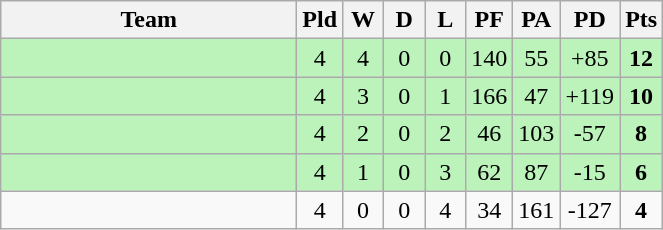<table class="wikitable" style="text-align:center;">
<tr>
<th width=190>Team</th>
<th width=20 abbr="Played">Pld</th>
<th width=20 abbr="Won">W</th>
<th width=20 abbr="Drawn">D</th>
<th width=20 abbr="Lost">L</th>
<th width=20 abbr="Points for">PF</th>
<th width=20 abbr="Points against">PA</th>
<th width=25 abbr="Points difference">PD</th>
<th width=20 abbr="Points">Pts</th>
</tr>
<tr bgcolor=BBF3BB>
<td align=left></td>
<td>4</td>
<td>4</td>
<td>0</td>
<td>0</td>
<td>140</td>
<td>55</td>
<td>+85</td>
<td><strong>12</strong></td>
</tr>
<tr bgcolor=BBF3BB>
<td align=left></td>
<td>4</td>
<td>3</td>
<td>0</td>
<td>1</td>
<td>166</td>
<td>47</td>
<td>+119</td>
<td><strong>10</strong></td>
</tr>
<tr bgcolor=BBF3BB>
<td align=left></td>
<td>4</td>
<td>2</td>
<td>0</td>
<td>2</td>
<td>46</td>
<td>103</td>
<td>-57</td>
<td><strong>8</strong></td>
</tr>
<tr bgcolor=BBF3BB>
<td align=left></td>
<td>4</td>
<td>1</td>
<td>0</td>
<td>3</td>
<td>62</td>
<td>87</td>
<td>-15</td>
<td><strong>6</strong></td>
</tr>
<tr>
<td align=left></td>
<td>4</td>
<td>0</td>
<td>0</td>
<td>4</td>
<td>34</td>
<td>161</td>
<td>-127</td>
<td><strong>4</strong></td>
</tr>
</table>
